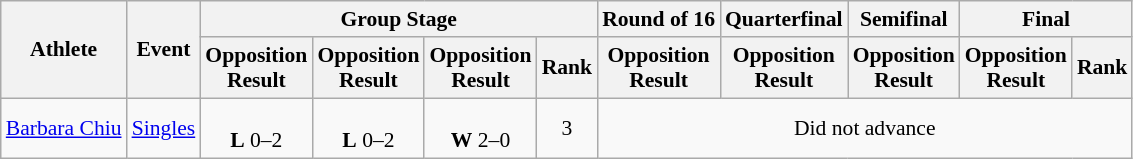<table class=wikitable style="font-size:90%">
<tr>
<th rowspan="2">Athlete</th>
<th rowspan="2">Event</th>
<th colspan="4">Group Stage</th>
<th>Round of 16</th>
<th>Quarterfinal</th>
<th>Semifinal</th>
<th colspan=2>Final</th>
</tr>
<tr>
<th>Opposition<br>Result</th>
<th>Opposition<br>Result</th>
<th>Opposition<br>Result</th>
<th>Rank</th>
<th>Opposition<br>Result</th>
<th>Opposition<br>Result</th>
<th>Opposition<br>Result</th>
<th>Opposition<br>Result</th>
<th>Rank</th>
</tr>
<tr align=center>
<td align=left><a href='#'>Barbara Chiu</a></td>
<td align=left><a href='#'>Singles</a></td>
<td><br><strong>L</strong> 0–2</td>
<td><br><strong>L</strong> 0–2</td>
<td><br><strong>W</strong> 2–0</td>
<td>3</td>
<td colspan=5>Did not advance</td>
</tr>
</table>
